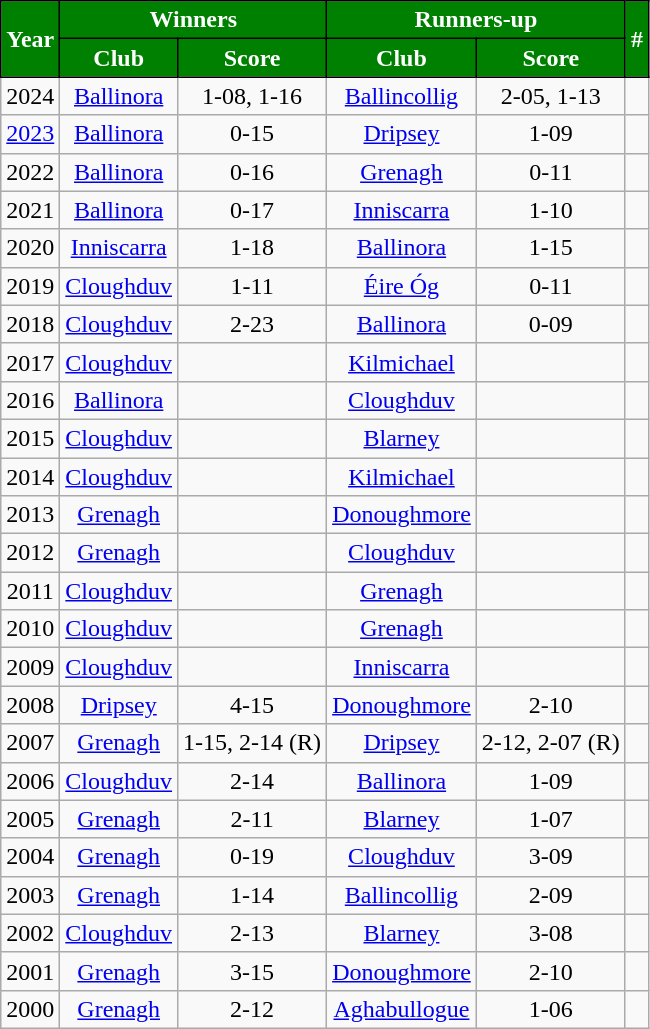<table class="wikitable sortable" style="text-align:center">
<tr>
<th rowspan="2" style="background:green;color:white;border:1px solid black">Year</th>
<th colspan="2" style="background:green;color:white;border:1px solid black">Winners</th>
<th colspan="2" style="background:green;color:white;border:1px solid black">Runners-up</th>
<th rowspan="2" style="background:green;color:white;border:1px solid black">#</th>
</tr>
<tr>
<th style="background:green;color:white;border:1px solid black">Club</th>
<th style="background:green;color:white;border:1px solid black">Score</th>
<th style="background:green;color:white;border:1px solid black">Club</th>
<th style="background:green;color:white;border:1px solid black">Score</th>
</tr>
<tr>
<td>2024</td>
<td><a href='#'>Ballinora</a></td>
<td>1-08, 1-16</td>
<td><a href='#'>Ballincollig</a></td>
<td>2-05, 1-13</td>
<td></td>
</tr>
<tr>
<td><a href='#'>2023</a></td>
<td><a href='#'>Ballinora</a></td>
<td>0-15</td>
<td><a href='#'>Dripsey</a></td>
<td>1-09</td>
<td></td>
</tr>
<tr>
<td>2022</td>
<td><a href='#'>Ballinora</a></td>
<td>0-16</td>
<td><a href='#'>Grenagh</a></td>
<td>0-11</td>
<td></td>
</tr>
<tr>
<td>2021</td>
<td><a href='#'>Ballinora</a></td>
<td>0-17</td>
<td><a href='#'>Inniscarra</a></td>
<td>1-10</td>
<td></td>
</tr>
<tr>
<td>2020</td>
<td><a href='#'>Inniscarra</a></td>
<td>1-18</td>
<td><a href='#'>Ballinora</a></td>
<td>1-15</td>
<td></td>
</tr>
<tr>
<td>2019</td>
<td><a href='#'>Cloughduv</a></td>
<td>1-11</td>
<td><a href='#'>Éire Óg</a></td>
<td>0-11</td>
<td></td>
</tr>
<tr>
<td>2018</td>
<td><a href='#'>Cloughduv</a></td>
<td>2-23</td>
<td><a href='#'>Ballinora</a></td>
<td>0-09</td>
<td></td>
</tr>
<tr>
<td>2017</td>
<td><a href='#'>Cloughduv</a></td>
<td></td>
<td><a href='#'>Kilmichael</a></td>
<td></td>
<td></td>
</tr>
<tr>
<td>2016</td>
<td><a href='#'>Ballinora</a></td>
<td></td>
<td><a href='#'>Cloughduv</a></td>
<td></td>
<td></td>
</tr>
<tr>
<td>2015</td>
<td><a href='#'>Cloughduv</a></td>
<td></td>
<td><a href='#'>Blarney</a></td>
<td></td>
<td></td>
</tr>
<tr>
<td>2014</td>
<td><a href='#'>Cloughduv</a></td>
<td></td>
<td><a href='#'>Kilmichael</a></td>
<td></td>
<td></td>
</tr>
<tr>
<td>2013</td>
<td><a href='#'>Grenagh</a></td>
<td></td>
<td><a href='#'>Donoughmore</a></td>
<td></td>
<td></td>
</tr>
<tr>
<td>2012</td>
<td><a href='#'>Grenagh</a></td>
<td></td>
<td><a href='#'>Cloughduv</a></td>
<td></td>
<td></td>
</tr>
<tr>
<td>2011</td>
<td><a href='#'>Cloughduv</a></td>
<td></td>
<td><a href='#'>Grenagh</a></td>
<td></td>
<td></td>
</tr>
<tr>
<td>2010</td>
<td><a href='#'>Cloughduv</a></td>
<td></td>
<td><a href='#'>Grenagh</a></td>
<td></td>
<td></td>
</tr>
<tr>
<td>2009</td>
<td><a href='#'>Cloughduv</a></td>
<td></td>
<td><a href='#'>Inniscarra</a></td>
<td></td>
<td></td>
</tr>
<tr>
<td>2008</td>
<td><a href='#'>Dripsey</a></td>
<td>4-15</td>
<td><a href='#'>Donoughmore</a></td>
<td>2-10</td>
<td></td>
</tr>
<tr>
<td>2007</td>
<td><a href='#'>Grenagh</a></td>
<td>1-15, 2-14 (R)</td>
<td><a href='#'>Dripsey</a></td>
<td>2-12, 2-07 (R)</td>
<td></td>
</tr>
<tr>
<td>2006</td>
<td><a href='#'>Cloughduv</a></td>
<td>2-14</td>
<td><a href='#'>Ballinora</a></td>
<td>1-09</td>
<td></td>
</tr>
<tr>
<td>2005</td>
<td><a href='#'>Grenagh</a></td>
<td>2-11</td>
<td><a href='#'>Blarney</a></td>
<td>1-07</td>
<td></td>
</tr>
<tr>
<td>2004</td>
<td><a href='#'>Grenagh</a></td>
<td>0-19</td>
<td><a href='#'>Cloughduv</a></td>
<td>3-09</td>
<td></td>
</tr>
<tr>
<td>2003</td>
<td><a href='#'>Grenagh</a></td>
<td>1-14</td>
<td><a href='#'>Ballincollig</a></td>
<td>2-09</td>
<td></td>
</tr>
<tr>
<td>2002</td>
<td><a href='#'>Cloughduv</a></td>
<td>2-13</td>
<td><a href='#'>Blarney</a></td>
<td>3-08</td>
<td></td>
</tr>
<tr>
<td>2001</td>
<td><a href='#'>Grenagh</a></td>
<td>3-15</td>
<td><a href='#'>Donoughmore</a></td>
<td>2-10</td>
<td></td>
</tr>
<tr>
<td>2000</td>
<td><a href='#'>Grenagh</a></td>
<td>2-12</td>
<td><a href='#'>Aghabullogue</a></td>
<td>1-06</td>
<td></td>
</tr>
</table>
